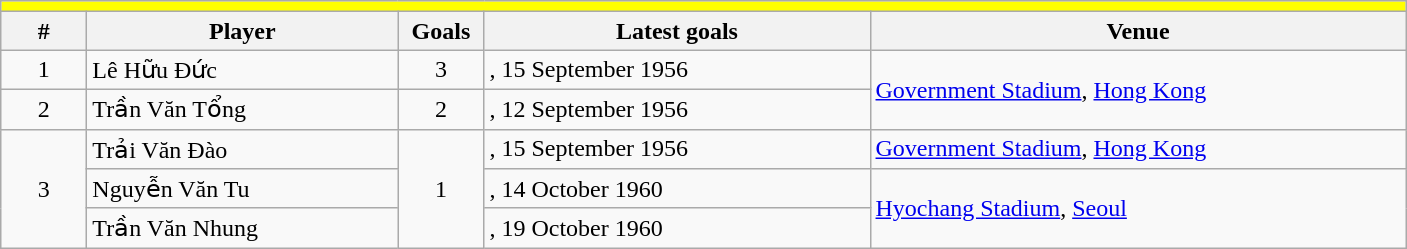<table class="wikitable sortable" style="text-align:center">
<tr>
<th colspan="9" style="background: #FFFF00; color: #DB2017;"><a href='#'></a></th>
</tr>
<tr>
<th width=50>#</th>
<th width=200>Player</th>
<th width="50">Goals</th>
<th width=250>Latest goals</th>
<th width=350>Venue</th>
</tr>
<tr>
<td>1</td>
<td align="left"> Lê Hữu Đức</td>
<td>3</td>
<td align="left">, 15 September 1956</td>
<td rowspan="2"  align="left"> <a href='#'>Government Stadium</a>, <a href='#'>Hong Kong</a></td>
</tr>
<tr>
<td>2</td>
<td align="left"> Trần Văn Tổng</td>
<td>2</td>
<td align="left">, 12 September 1956</td>
</tr>
<tr>
<td rowspan="3">3</td>
<td align="left"> Trải Văn Đào</td>
<td rowspan="3">1</td>
<td align="left">, 15 September 1956</td>
<td align="left"> <a href='#'>Government Stadium</a>, <a href='#'>Hong Kong</a></td>
</tr>
<tr>
<td align="left"> Nguyễn Văn Tu</td>
<td align="left">, 14 October 1960</td>
<td rowspan="2" align="left"> <a href='#'>Hyochang Stadium</a>, <a href='#'>Seoul</a></td>
</tr>
<tr>
<td align="left"> Trần Văn Nhung</td>
<td align="left">, 19 October 1960</td>
</tr>
</table>
